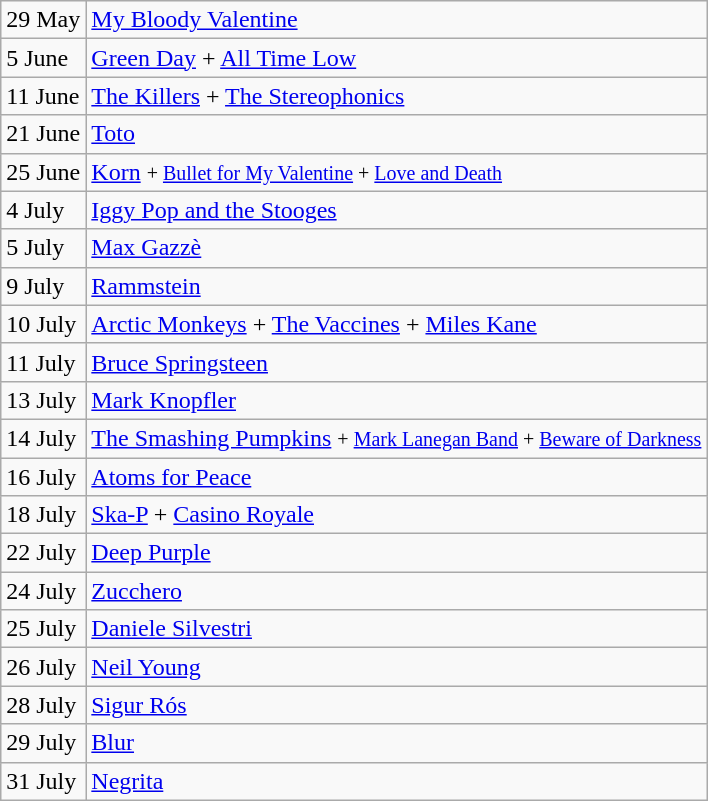<table class="wikitable">
<tr>
<td>29 May</td>
<td><a href='#'>My Bloody Valentine</a></td>
</tr>
<tr>
<td>5 June</td>
<td><a href='#'>Green Day</a> + <a href='#'>All Time Low</a></td>
</tr>
<tr>
<td>11 June</td>
<td><a href='#'>The Killers</a> + <a href='#'>The Stereophonics</a></td>
</tr>
<tr>
<td>21 June</td>
<td><a href='#'>Toto</a></td>
</tr>
<tr>
<td>25 June</td>
<td><a href='#'>Korn</a> <small>+ <a href='#'>Bullet for My Valentine</a> + <a href='#'>Love and Death</a></small></td>
</tr>
<tr>
<td>4 July</td>
<td><a href='#'>Iggy Pop and the Stooges</a></td>
</tr>
<tr>
<td>5 July</td>
<td><a href='#'>Max Gazzè</a></td>
</tr>
<tr>
<td>9 July</td>
<td><a href='#'>Rammstein</a></td>
</tr>
<tr>
<td>10 July</td>
<td><a href='#'>Arctic Monkeys</a> + <a href='#'>The Vaccines</a> + <a href='#'>Miles Kane</a></td>
</tr>
<tr>
<td>11 July</td>
<td><a href='#'>Bruce Springsteen</a></td>
</tr>
<tr>
<td>13 July</td>
<td><a href='#'>Mark Knopfler</a></td>
</tr>
<tr>
<td>14 July</td>
<td><a href='#'>The Smashing Pumpkins</a> <small>+ <a href='#'>Mark Lanegan Band</a> + <a href='#'>Beware of Darkness</a></small></td>
</tr>
<tr>
<td>16 July</td>
<td><a href='#'>Atoms for Peace</a></td>
</tr>
<tr>
<td>18 July</td>
<td><a href='#'>Ska-P</a> + <a href='#'>Casino Royale</a></td>
</tr>
<tr>
<td>22 July</td>
<td><a href='#'>Deep Purple</a></td>
</tr>
<tr>
<td>24 July</td>
<td><a href='#'>Zucchero</a></td>
</tr>
<tr>
<td>25 July</td>
<td><a href='#'>Daniele Silvestri</a></td>
</tr>
<tr>
<td>26 July</td>
<td><a href='#'>Neil Young</a></td>
</tr>
<tr>
<td>28 July</td>
<td><a href='#'>Sigur Rós</a></td>
</tr>
<tr>
<td>29 July</td>
<td><a href='#'>Blur</a></td>
</tr>
<tr>
<td>31 July</td>
<td><a href='#'>Negrita</a></td>
</tr>
</table>
